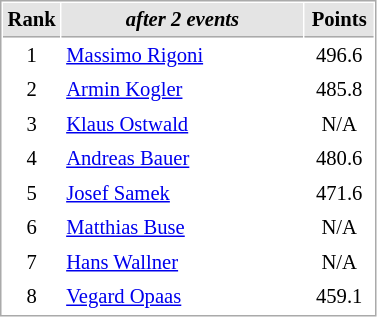<table cellspacing="1" cellpadding="3" style="border:1px solid #AAAAAA;font-size:86%">
<tr bgcolor="#E4E4E4">
<th style="border-bottom:1px solid #AAAAAA" width=10>Rank</th>
<th style="border-bottom:1px solid #AAAAAA" width=155><em>after 2 events</em></th>
<th style="border-bottom:1px solid #AAAAAA" width=40>Points</th>
</tr>
<tr>
<td align=center>1</td>
<td> <a href='#'>Massimo Rigoni</a></td>
<td align=center>496.6</td>
</tr>
<tr>
<td align=center>2</td>
<td> <a href='#'>Armin Kogler</a></td>
<td align=center>485.8</td>
</tr>
<tr>
<td align=center>3</td>
<td> <a href='#'>Klaus Ostwald</a></td>
<td align=center>N/A</td>
</tr>
<tr>
<td align=center>4</td>
<td> <a href='#'>Andreas Bauer</a></td>
<td align=center>480.6</td>
</tr>
<tr>
<td align=center>5</td>
<td> <a href='#'>Josef Samek</a></td>
<td align=center>471.6</td>
</tr>
<tr>
<td align=center>6</td>
<td> <a href='#'>Matthias Buse</a></td>
<td align=center>N/A</td>
</tr>
<tr>
<td align=center>7</td>
<td> <a href='#'>Hans Wallner</a></td>
<td align=center>N/A</td>
</tr>
<tr>
<td align=center>8</td>
<td> <a href='#'>Vegard Opaas</a></td>
<td align=center>459.1</td>
</tr>
</table>
